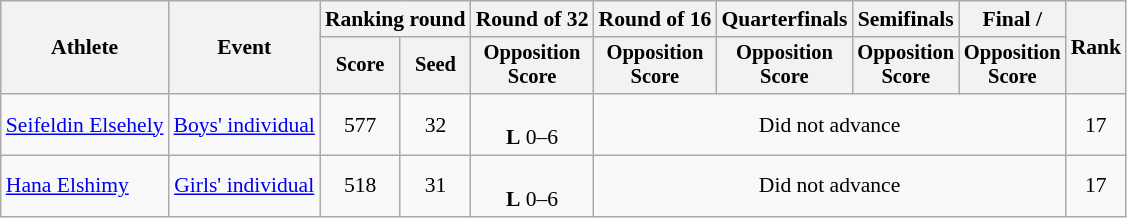<table class="wikitable" style="font-size:90%;">
<tr>
<th rowspan="2">Athlete</th>
<th rowspan="2">Event</th>
<th colspan="2">Ranking round</th>
<th>Round of 32</th>
<th>Round of 16</th>
<th>Quarterfinals</th>
<th>Semifinals</th>
<th>Final / </th>
<th rowspan=2>Rank</th>
</tr>
<tr style="font-size:95%">
<th>Score</th>
<th>Seed</th>
<th>Opposition<br>Score</th>
<th>Opposition<br>Score</th>
<th>Opposition<br>Score</th>
<th>Opposition<br>Score</th>
<th>Opposition<br>Score</th>
</tr>
<tr align=center>
<td align=left><a href='#'>Seifeldin Elsehely</a></td>
<td><a href='#'>Boys' individual</a></td>
<td>577</td>
<td>32</td>
<td><br><strong>L</strong> 0–6</td>
<td colspan=4>Did not advance</td>
<td>17</td>
</tr>
<tr align=center>
<td align=left><a href='#'>Hana Elshimy</a></td>
<td><a href='#'>Girls' individual</a></td>
<td>518</td>
<td>31</td>
<td><br><strong>L</strong> 0–6</td>
<td colspan=4>Did not advance</td>
<td>17</td>
</tr>
</table>
